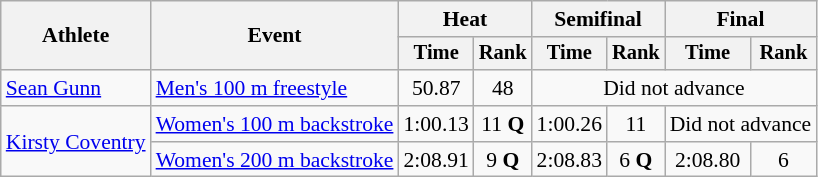<table class=wikitable style="font-size:90%">
<tr>
<th rowspan="2">Athlete</th>
<th rowspan="2">Event</th>
<th colspan="2">Heat</th>
<th colspan="2">Semifinal</th>
<th colspan="2">Final</th>
</tr>
<tr style="font-size:95%">
<th>Time</th>
<th>Rank</th>
<th>Time</th>
<th>Rank</th>
<th>Time</th>
<th>Rank</th>
</tr>
<tr align=center>
<td align=left><a href='#'>Sean Gunn</a></td>
<td align=left><a href='#'>Men's 100 m freestyle</a></td>
<td>50.87</td>
<td>48</td>
<td colspan=4>Did not advance</td>
</tr>
<tr align=center>
<td align=left rowspan=2><a href='#'>Kirsty Coventry</a></td>
<td align=left><a href='#'>Women's 100 m backstroke</a></td>
<td>1:00.13</td>
<td>11 <strong>Q</strong></td>
<td>1:00.26</td>
<td>11</td>
<td colspan=2>Did not advance</td>
</tr>
<tr align=center>
<td align=left><a href='#'>Women's 200 m backstroke</a></td>
<td>2:08.91</td>
<td>9 <strong>Q</strong></td>
<td>2:08.83</td>
<td>6 <strong>Q</strong></td>
<td>2:08.80</td>
<td>6</td>
</tr>
</table>
